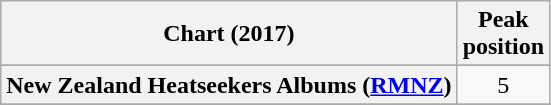<table class="wikitable sortable plainrowheaders" style="text-align:center">
<tr>
<th scope="col">Chart (2017)</th>
<th scope="col">Peak<br> position</th>
</tr>
<tr>
</tr>
<tr>
</tr>
<tr>
</tr>
<tr>
</tr>
<tr>
</tr>
<tr>
</tr>
<tr>
</tr>
<tr>
<th scope="row">New Zealand Heatseekers Albums (<a href='#'>RMNZ</a>)</th>
<td>5</td>
</tr>
<tr>
</tr>
<tr>
</tr>
<tr>
</tr>
<tr>
</tr>
<tr>
</tr>
<tr>
</tr>
</table>
